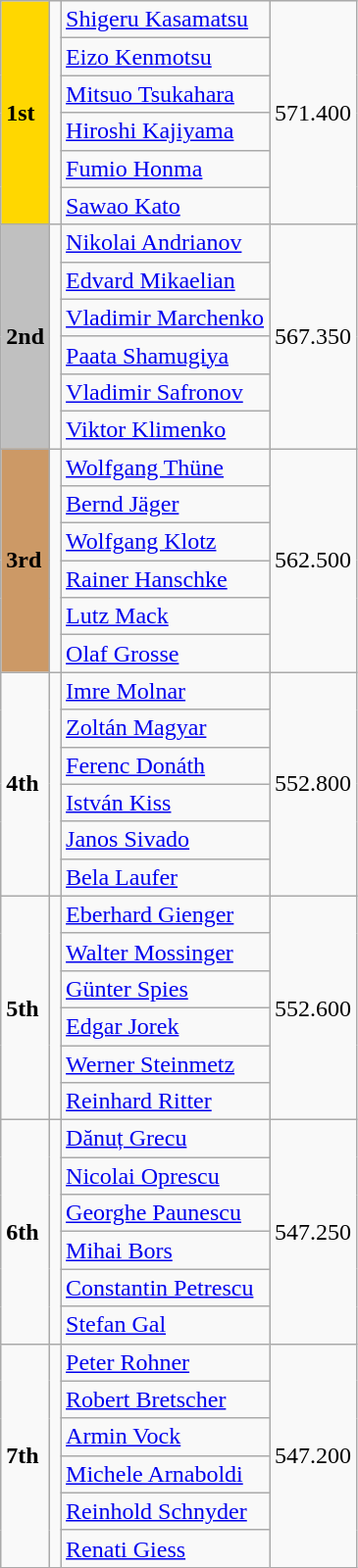<table class="wikitable">
<tr>
<td bgcolor=gold rowspan="6"><strong>1st</strong></td>
<td rowspan="6"><strong></strong></td>
<td><a href='#'>Shigeru Kasamatsu</a></td>
<td rowspan="6">571.400</td>
</tr>
<tr>
<td align=left><a href='#'>Eizo Kenmotsu</a></td>
</tr>
<tr>
<td align=left><a href='#'>Mitsuo Tsukahara</a></td>
</tr>
<tr>
<td align=left><a href='#'>Hiroshi Kajiyama</a></td>
</tr>
<tr>
<td align=left><a href='#'>Fumio Honma</a></td>
</tr>
<tr>
<td align=left><a href='#'>Sawao Kato</a></td>
</tr>
<tr>
<td bgcolor=silver rowspan="6"><strong>2nd</strong></td>
<td rowspan="6"><strong></strong></td>
<td><a href='#'>Nikolai Andrianov</a></td>
<td rowspan="6">567.350</td>
</tr>
<tr>
<td align=left><a href='#'>Edvard Mikaelian</a></td>
</tr>
<tr>
<td align=left><a href='#'>Vladimir Marchenko</a></td>
</tr>
<tr>
<td align=left><a href='#'>Paata Shamugiya</a></td>
</tr>
<tr>
<td align=left><a href='#'>Vladimir Safronov</a></td>
</tr>
<tr>
<td align=left><a href='#'>Viktor Klimenko</a></td>
</tr>
<tr>
<td bgcolor=CC9966 rowspan="6"><strong>3rd</strong></td>
<td rowspan="6"><strong></strong></td>
<td><a href='#'>Wolfgang Thüne</a></td>
<td rowspan="6">562.500</td>
</tr>
<tr>
<td align=left><a href='#'>Bernd Jäger</a></td>
</tr>
<tr>
<td align=left><a href='#'>Wolfgang Klotz</a></td>
</tr>
<tr>
<td align=left><a href='#'>Rainer Hanschke</a></td>
</tr>
<tr>
<td align=left><a href='#'>Lutz Mack</a></td>
</tr>
<tr>
<td align=left><a href='#'>Olaf Grosse</a></td>
</tr>
<tr>
<td rowspan="6"><strong>4th</strong></td>
<td rowspan="6"><strong></strong></td>
<td><a href='#'>Imre Molnar</a></td>
<td rowspan="6">552.800</td>
</tr>
<tr>
<td align=left><a href='#'>Zoltán Magyar</a></td>
</tr>
<tr>
<td align=left><a href='#'>Ferenc Donáth</a></td>
</tr>
<tr>
<td align=left><a href='#'>István Kiss</a></td>
</tr>
<tr>
<td align=left><a href='#'>Janos Sivado</a></td>
</tr>
<tr>
<td align=left><a href='#'>Bela Laufer</a></td>
</tr>
<tr>
<td rowspan="6"><strong>5th</strong></td>
<td rowspan="6"><strong></strong></td>
<td><a href='#'>Eberhard Gienger</a></td>
<td rowspan="6">552.600</td>
</tr>
<tr>
<td align=left><a href='#'>Walter Mossinger</a></td>
</tr>
<tr>
<td align=left><a href='#'>Günter Spies</a></td>
</tr>
<tr>
<td align=left><a href='#'>Edgar Jorek</a></td>
</tr>
<tr>
<td align=left><a href='#'>Werner Steinmetz</a></td>
</tr>
<tr>
<td align=left><a href='#'>Reinhard Ritter</a></td>
</tr>
<tr>
<td rowspan="6"><strong>6th</strong></td>
<td rowspan="6"><strong></strong></td>
<td><a href='#'>Dănuț Grecu</a></td>
<td rowspan="6">547.250</td>
</tr>
<tr>
<td align=left><a href='#'>Nicolai Oprescu</a></td>
</tr>
<tr>
<td align=left><a href='#'>Georghe Paunescu</a></td>
</tr>
<tr>
<td align=left><a href='#'>Mihai Bors</a></td>
</tr>
<tr>
<td align=left><a href='#'>Constantin Petrescu</a></td>
</tr>
<tr>
<td align=left><a href='#'>Stefan Gal</a></td>
</tr>
<tr>
<td rowspan="6"><strong>7th</strong></td>
<td rowspan="6"><strong></strong></td>
<td><a href='#'>Peter Rohner</a></td>
<td rowspan="6">547.200</td>
</tr>
<tr>
<td align=left><a href='#'>Robert Bretscher</a></td>
</tr>
<tr>
<td align=left><a href='#'>Armin Vock</a></td>
</tr>
<tr>
<td align=left><a href='#'>Michele Arnaboldi</a></td>
</tr>
<tr>
<td align=left><a href='#'>Reinhold Schnyder</a></td>
</tr>
<tr>
<td align=left><a href='#'>Renati Giess</a></td>
</tr>
</table>
